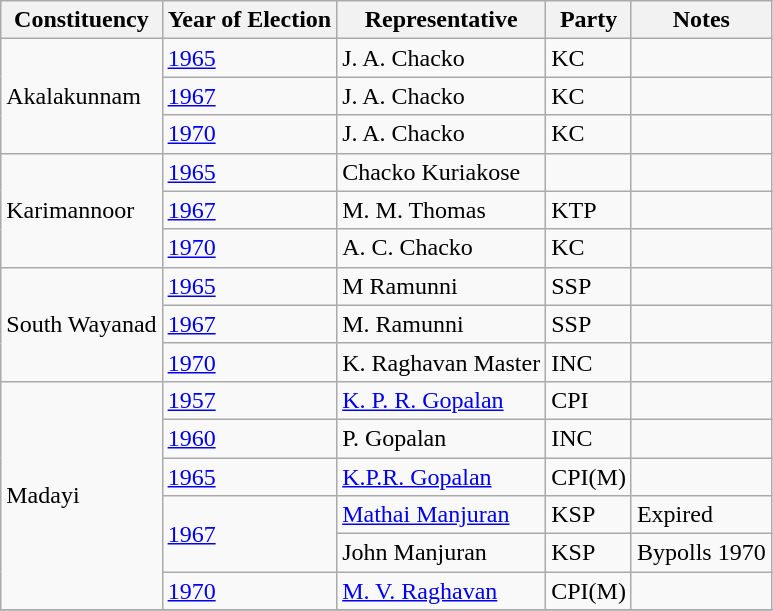<table class="wikitable sortable">
<tr>
<th>Constituency</th>
<th>Year of Election</th>
<th>Representative</th>
<th>Party</th>
<th>Notes</th>
</tr>
<tr>
<td rowspan="3">Akalakunnam</td>
<td><a href='#'>1965</a></td>
<td>J. A. Chacko</td>
<td>KC</td>
<td></td>
</tr>
<tr>
<td><a href='#'>1967</a></td>
<td>J. A. Chacko</td>
<td>KC</td>
<td></td>
</tr>
<tr>
<td><a href='#'>1970</a></td>
<td>J. A. Chacko</td>
<td>KC</td>
<td></td>
</tr>
<tr>
<td rowspan="3">Karimannoor</td>
<td><a href='#'>1965</a></td>
<td>Chacko Kuriakose</td>
<td></td>
<td></td>
</tr>
<tr>
<td><a href='#'>1967</a></td>
<td>M. M. Thomas</td>
<td>KTP</td>
<td></td>
</tr>
<tr>
<td><a href='#'>1970</a></td>
<td>A. C. Chacko</td>
<td>KC</td>
<td></td>
</tr>
<tr>
<td rowspan="3">South Wayanad</td>
<td><a href='#'>1965</a></td>
<td>M Ramunni</td>
<td>SSP</td>
<td></td>
</tr>
<tr>
<td><a href='#'>1967</a></td>
<td>M. Ramunni</td>
<td>SSP</td>
<td></td>
</tr>
<tr>
<td><a href='#'>1970</a></td>
<td>K. Raghavan Master</td>
<td>INC</td>
<td></td>
</tr>
<tr>
<td rowspan="6">Madayi</td>
<td><a href='#'>1957</a></td>
<td><a href='#'>K. P. R. Gopalan</a></td>
<td>CPI</td>
<td></td>
</tr>
<tr>
<td><a href='#'>1960</a></td>
<td>P. Gopalan</td>
<td>INC</td>
<td></td>
</tr>
<tr>
<td><a href='#'>1965</a></td>
<td><a href='#'>K.P.R. Gopalan</a></td>
<td>CPI(M)</td>
<td></td>
</tr>
<tr>
<td rowspan="2"><a href='#'>1967</a></td>
<td><a href='#'>Mathai Manjuran</a></td>
<td>KSP</td>
<td>Expired</td>
</tr>
<tr>
<td>John Manjuran</td>
<td>KSP</td>
<td>Bypolls 1970</td>
</tr>
<tr>
<td><a href='#'>1970</a></td>
<td><a href='#'>M. V. Raghavan</a></td>
<td>CPI(M)</td>
<td></td>
</tr>
<tr>
</tr>
</table>
